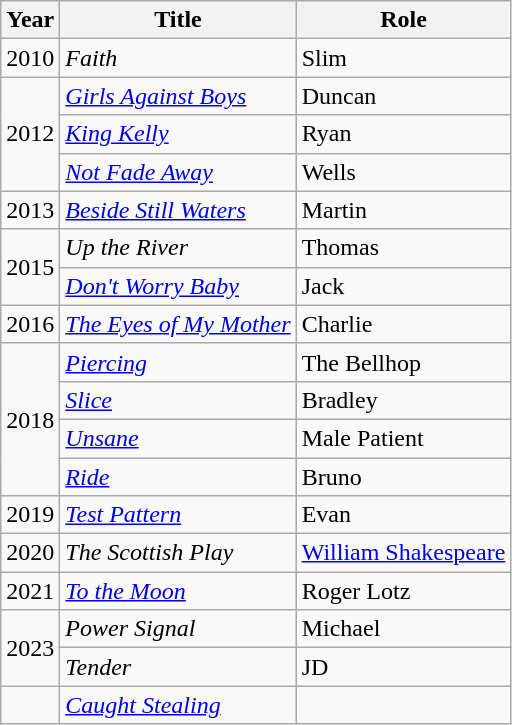<table class="wikitable sortable">
<tr>
<th>Year</th>
<th>Title</th>
<th>Role</th>
</tr>
<tr>
<td>2010</td>
<td><em>Faith</em></td>
<td>Slim</td>
</tr>
<tr>
<td rowspan="3">2012</td>
<td><a href='#'><em>Girls Against Boys</em></a></td>
<td>Duncan</td>
</tr>
<tr>
<td><a href='#'><em>King Kelly</em></a></td>
<td>Ryan</td>
</tr>
<tr>
<td><a href='#'><em>Not Fade Away</em></a></td>
<td>Wells</td>
</tr>
<tr>
<td>2013</td>
<td><a href='#'><em>Beside Still Waters</em></a></td>
<td>Martin</td>
</tr>
<tr>
<td rowspan="2">2015</td>
<td><em>Up the River</em></td>
<td>Thomas</td>
</tr>
<tr>
<td><a href='#'><em>Don't Worry Baby</em></a></td>
<td>Jack</td>
</tr>
<tr>
<td>2016</td>
<td><em><a href='#'>The Eyes of My Mother</a></em></td>
<td>Charlie</td>
</tr>
<tr>
<td rowspan="4">2018</td>
<td><em><a href='#'>Piercing</a></em></td>
<td>The Bellhop</td>
</tr>
<tr>
<td><em><a href='#'>Slice</a></em></td>
<td>Bradley</td>
</tr>
<tr>
<td><em><a href='#'>Unsane</a></em></td>
<td>Male Patient</td>
</tr>
<tr>
<td><em><a href='#'>Ride</a></em></td>
<td>Bruno</td>
</tr>
<tr>
<td>2019</td>
<td><em><a href='#'>Test Pattern</a></em></td>
<td>Evan</td>
</tr>
<tr>
<td>2020</td>
<td><em>The Scottish Play</em></td>
<td><a href='#'>William Shakespeare</a></td>
</tr>
<tr>
<td>2021</td>
<td><em><a href='#'>To the Moon</a></em></td>
<td>Roger Lotz</td>
</tr>
<tr>
<td rowspan="2">2023</td>
<td><em>Power Signal</em></td>
<td>Michael</td>
</tr>
<tr>
<td><em>Tender</em></td>
<td>JD</td>
</tr>
<tr>
<td></td>
<td><em><a href='#'>Caught Stealing</a></em></td>
<td></td>
</tr>
</table>
